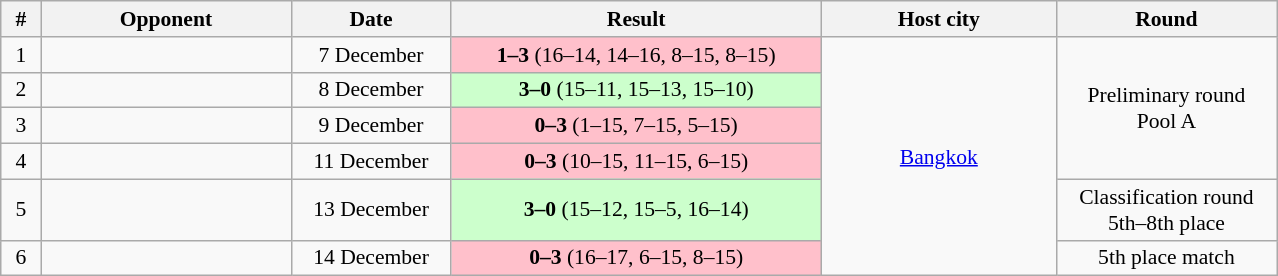<table class="wikitable" style="text-align: center;font-size:90%;">
<tr>
<th width=20>#</th>
<th width=160>Opponent</th>
<th width=100>Date</th>
<th width=240>Result</th>
<th width=150>Host city</th>
<th width=140>Round</th>
</tr>
<tr>
<td>1</td>
<td align=left></td>
<td>7 December</td>
<td bgcolor=pink><strong>1–3</strong> (16–14, 14–16, 8–15, 8–15)</td>
<td rowspan=6> <a href='#'>Bangkok</a></td>
<td rowspan=4>Preliminary round<br>Pool A</td>
</tr>
<tr>
<td>2</td>
<td align=left></td>
<td>8 December</td>
<td bgcolor=ccffcc><strong>3–0</strong> (15–11, 15–13, 15–10)</td>
</tr>
<tr>
<td>3</td>
<td align=left></td>
<td>9 December</td>
<td bgcolor=pink><strong>0–3</strong> (1–15, 7–15, 5–15)</td>
</tr>
<tr>
<td>4</td>
<td align=left></td>
<td>11 December</td>
<td bgcolor=pink><strong>0–3</strong> (10–15, 11–15, 6–15)</td>
</tr>
<tr>
<td>5</td>
<td align=left></td>
<td>13 December</td>
<td bgcolor=ccffcc><strong>3–0</strong> (15–12, 15–5, 16–14)</td>
<td>Classification round<br>5th–8th place</td>
</tr>
<tr>
<td>6</td>
<td align=left></td>
<td>14 December</td>
<td bgcolor=pink><strong>0–3</strong> (16–17, 6–15, 8–15)</td>
<td>5th place match</td>
</tr>
</table>
